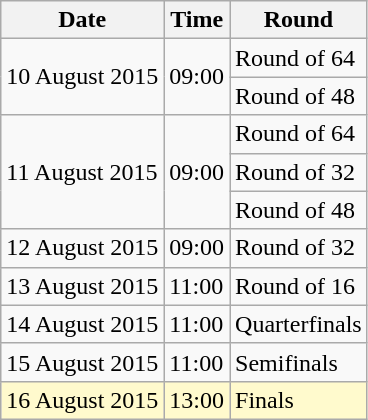<table class="wikitable">
<tr>
<th>Date</th>
<th>Time</th>
<th>Round</th>
</tr>
<tr>
<td rowspan=2>10 August 2015</td>
<td rowspan=2>09:00</td>
<td>Round of 64</td>
</tr>
<tr>
<td>Round of 48</td>
</tr>
<tr>
<td rowspan=3>11 August 2015</td>
<td rowspan=3>09:00</td>
<td>Round of 64</td>
</tr>
<tr>
<td>Round of 32</td>
</tr>
<tr>
<td>Round of 48</td>
</tr>
<tr>
<td>12 August 2015</td>
<td>09:00</td>
<td>Round of 32</td>
</tr>
<tr>
<td>13 August 2015</td>
<td>11:00</td>
<td>Round of 16</td>
</tr>
<tr>
<td>14 August 2015</td>
<td>11:00</td>
<td>Quarterfinals</td>
</tr>
<tr>
<td>15 August 2015</td>
<td>11:00</td>
<td>Semifinals</td>
</tr>
<tr bgcolor=lemonchiffon>
<td>16 August 2015</td>
<td>13:00</td>
<td>Finals</td>
</tr>
</table>
